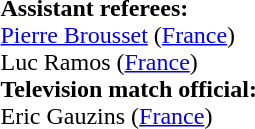<table style="width:100%">
<tr>
<td><br><strong>Assistant referees:</strong>
<br><a href='#'>Pierre Brousset</a> (<a href='#'>France</a>)
<br>Luc Ramos (<a href='#'>France</a>)
<br><strong>Television match official:</strong>
<br>Eric Gauzins (<a href='#'>France</a>)</td>
</tr>
</table>
